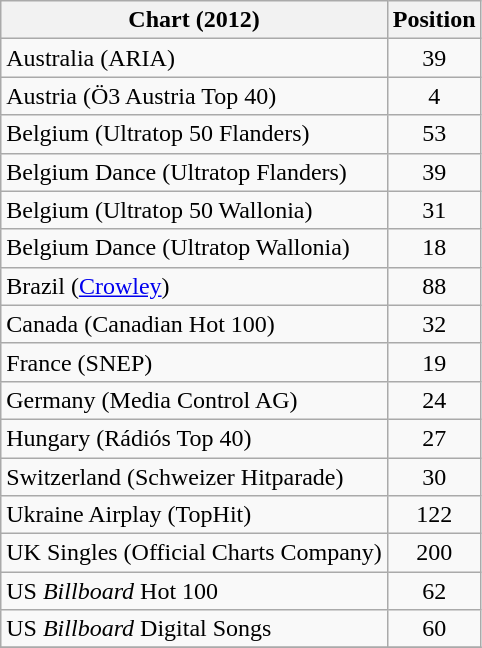<table class="wikitable">
<tr>
<th scope="col">Chart (2012)</th>
<th scope="col">Position</th>
</tr>
<tr>
<td>Australia (ARIA)</td>
<td style="text-align:center;">39</td>
</tr>
<tr>
<td>Austria (Ö3 Austria Top 40)</td>
<td style="text-align:center;">4</td>
</tr>
<tr>
<td>Belgium (Ultratop 50 Flanders)</td>
<td style="text-align:center;">53</td>
</tr>
<tr>
<td>Belgium Dance (Ultratop Flanders)</td>
<td style="text-align:center;">39</td>
</tr>
<tr>
<td>Belgium (Ultratop 50 Wallonia)</td>
<td style="text-align:center;">31</td>
</tr>
<tr>
<td>Belgium Dance (Ultratop Wallonia)</td>
<td style="text-align:center;">18</td>
</tr>
<tr>
<td>Brazil (<a href='#'>Crowley</a>)</td>
<td style="text-align:center;">88</td>
</tr>
<tr>
<td>Canada (Canadian Hot 100)</td>
<td style="text-align:center;">32</td>
</tr>
<tr>
<td>France (SNEP)</td>
<td style="text-align:center;">19</td>
</tr>
<tr>
<td>Germany (Media Control AG)</td>
<td style="text-align:center;">24</td>
</tr>
<tr>
<td>Hungary (Rádiós Top 40)</td>
<td style="text-align:center;">27</td>
</tr>
<tr>
<td>Switzerland (Schweizer Hitparade)</td>
<td style="text-align:center;">30</td>
</tr>
<tr>
<td>Ukraine Airplay (TopHit)</td>
<td style="text-align:center;">122</td>
</tr>
<tr>
<td>UK Singles (Official Charts Company)</td>
<td style="text-align:center;">200</td>
</tr>
<tr>
<td>US <em>Billboard</em> Hot 100</td>
<td style="text-align:center;">62</td>
</tr>
<tr>
<td>US <em>Billboard</em> Digital Songs</td>
<td style="text-align:center;">60</td>
</tr>
<tr>
</tr>
</table>
